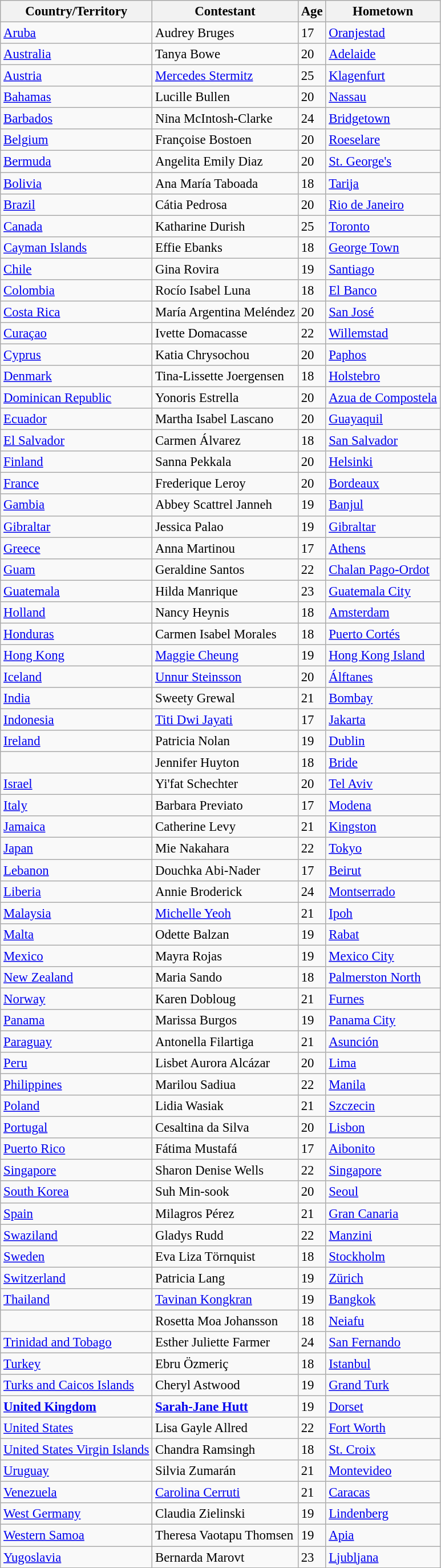<table class="wikitable sortable" style="font-size: 95%;">
<tr>
<th>Country/Territory</th>
<th>Contestant</th>
<th>Age</th>
<th>Hometown</th>
</tr>
<tr>
<td> <a href='#'>Aruba</a></td>
<td>Audrey Bruges</td>
<td>17</td>
<td><a href='#'>Oranjestad</a></td>
</tr>
<tr>
<td> <a href='#'>Australia</a></td>
<td>Tanya Bowe</td>
<td>20</td>
<td><a href='#'>Adelaide</a></td>
</tr>
<tr>
<td> <a href='#'>Austria</a></td>
<td><a href='#'>Mercedes Stermitz</a></td>
<td>25</td>
<td><a href='#'>Klagenfurt</a></td>
</tr>
<tr>
<td> <a href='#'>Bahamas</a></td>
<td>Lucille Bullen</td>
<td>20</td>
<td><a href='#'>Nassau</a></td>
</tr>
<tr>
<td> <a href='#'>Barbados</a></td>
<td>Nina McIntosh-Clarke</td>
<td>24</td>
<td><a href='#'>Bridgetown</a></td>
</tr>
<tr>
<td> <a href='#'>Belgium</a></td>
<td>Françoise Bostoen</td>
<td>20</td>
<td><a href='#'>Roeselare</a></td>
</tr>
<tr>
<td> <a href='#'>Bermuda</a></td>
<td>Angelita Emily Diaz</td>
<td>20</td>
<td><a href='#'>St. George's</a></td>
</tr>
<tr>
<td> <a href='#'>Bolivia</a></td>
<td>Ana María Taboada</td>
<td>18</td>
<td><a href='#'>Tarija</a></td>
</tr>
<tr>
<td> <a href='#'>Brazil</a></td>
<td>Cátia Pedrosa</td>
<td>20</td>
<td><a href='#'>Rio de Janeiro</a></td>
</tr>
<tr>
<td> <a href='#'>Canada</a></td>
<td>Katharine Durish</td>
<td>25</td>
<td><a href='#'>Toronto</a></td>
</tr>
<tr>
<td> <a href='#'>Cayman Islands</a></td>
<td>Effie Ebanks</td>
<td>18</td>
<td><a href='#'>George Town</a></td>
</tr>
<tr>
<td> <a href='#'>Chile</a></td>
<td>Gina Rovira</td>
<td>19</td>
<td><a href='#'>Santiago</a></td>
</tr>
<tr>
<td> <a href='#'>Colombia</a></td>
<td>Rocío Isabel Luna</td>
<td>18</td>
<td><a href='#'>El Banco</a></td>
</tr>
<tr>
<td> <a href='#'>Costa Rica</a></td>
<td>María Argentina Meléndez</td>
<td>20</td>
<td><a href='#'>San José</a></td>
</tr>
<tr>
<td> <a href='#'>Curaçao</a></td>
<td>Ivette Domacasse</td>
<td>22</td>
<td><a href='#'>Willemstad</a></td>
</tr>
<tr>
<td> <a href='#'>Cyprus</a></td>
<td>Katia Chrysochou</td>
<td>20</td>
<td><a href='#'>Paphos</a></td>
</tr>
<tr>
<td> <a href='#'>Denmark</a></td>
<td>Tina-Lissette Joergensen</td>
<td>18</td>
<td><a href='#'>Holstebro</a></td>
</tr>
<tr>
<td> <a href='#'>Dominican Republic</a></td>
<td>Yonoris Estrella</td>
<td>20</td>
<td><a href='#'>Azua de Compostela</a></td>
</tr>
<tr>
<td> <a href='#'>Ecuador</a></td>
<td>Martha Isabel Lascano</td>
<td>20</td>
<td><a href='#'>Guayaquil</a></td>
</tr>
<tr>
<td> <a href='#'>El Salvador</a></td>
<td>Carmen Álvarez</td>
<td>18</td>
<td><a href='#'>San Salvador</a></td>
</tr>
<tr>
<td> <a href='#'>Finland</a></td>
<td>Sanna Pekkala</td>
<td>20</td>
<td><a href='#'>Helsinki</a></td>
</tr>
<tr>
<td> <a href='#'>France</a></td>
<td>Frederique Leroy</td>
<td>20</td>
<td><a href='#'>Bordeaux</a></td>
</tr>
<tr>
<td> <a href='#'>Gambia</a></td>
<td>Abbey Scattrel Janneh</td>
<td>19</td>
<td><a href='#'>Banjul</a></td>
</tr>
<tr>
<td> <a href='#'>Gibraltar</a></td>
<td>Jessica Palao</td>
<td>19</td>
<td><a href='#'>Gibraltar</a></td>
</tr>
<tr>
<td> <a href='#'>Greece</a></td>
<td>Anna Martinou</td>
<td>17</td>
<td><a href='#'>Athens</a></td>
</tr>
<tr>
<td> <a href='#'>Guam</a></td>
<td>Geraldine Santos</td>
<td>22</td>
<td><a href='#'>Chalan Pago-Ordot</a></td>
</tr>
<tr>
<td> <a href='#'>Guatemala</a></td>
<td>Hilda Manrique</td>
<td>23</td>
<td><a href='#'>Guatemala City</a></td>
</tr>
<tr>
<td> <a href='#'>Holland</a></td>
<td>Nancy Heynis</td>
<td>18</td>
<td><a href='#'>Amsterdam</a></td>
</tr>
<tr>
<td> <a href='#'>Honduras</a></td>
<td>Carmen Isabel Morales</td>
<td>18</td>
<td><a href='#'>Puerto Cortés</a></td>
</tr>
<tr>
<td> <a href='#'>Hong Kong</a></td>
<td><a href='#'>Maggie Cheung</a></td>
<td>19</td>
<td><a href='#'>Hong Kong Island</a></td>
</tr>
<tr>
<td> <a href='#'>Iceland</a></td>
<td><a href='#'>Unnur Steinsson</a></td>
<td>20</td>
<td><a href='#'>Álftanes</a></td>
</tr>
<tr>
<td> <a href='#'>India</a></td>
<td>Sweety Grewal</td>
<td>21</td>
<td><a href='#'>Bombay</a></td>
</tr>
<tr>
<td> <a href='#'>Indonesia</a></td>
<td><a href='#'>Titi Dwi Jayati</a></td>
<td>17</td>
<td><a href='#'>Jakarta</a></td>
</tr>
<tr>
<td> <a href='#'>Ireland</a></td>
<td>Patricia Nolan</td>
<td>19</td>
<td><a href='#'>Dublin</a></td>
</tr>
<tr>
<td></td>
<td>Jennifer Huyton</td>
<td>18</td>
<td><a href='#'>Bride</a></td>
</tr>
<tr>
<td> <a href='#'>Israel</a></td>
<td>Yi'fat Schechter</td>
<td>20</td>
<td><a href='#'>Tel Aviv</a></td>
</tr>
<tr>
<td> <a href='#'>Italy</a></td>
<td>Barbara Previato</td>
<td>17</td>
<td><a href='#'>Modena</a></td>
</tr>
<tr>
<td> <a href='#'>Jamaica</a></td>
<td>Catherine Levy</td>
<td>21</td>
<td><a href='#'>Kingston</a></td>
</tr>
<tr>
<td> <a href='#'>Japan</a></td>
<td>Mie Nakahara</td>
<td>22</td>
<td><a href='#'>Tokyo</a></td>
</tr>
<tr>
<td> <a href='#'>Lebanon</a></td>
<td>Douchka Abi-Nader</td>
<td>17</td>
<td><a href='#'>Beirut</a></td>
</tr>
<tr>
<td> <a href='#'>Liberia</a></td>
<td>Annie Broderick</td>
<td>24</td>
<td><a href='#'>Montserrado</a></td>
</tr>
<tr>
<td> <a href='#'>Malaysia</a></td>
<td><a href='#'>Michelle Yeoh</a></td>
<td>21</td>
<td><a href='#'>Ipoh</a></td>
</tr>
<tr>
<td> <a href='#'>Malta</a></td>
<td>Odette Balzan</td>
<td>19</td>
<td><a href='#'>Rabat</a></td>
</tr>
<tr>
<td> <a href='#'>Mexico</a></td>
<td>Mayra Rojas</td>
<td>19</td>
<td><a href='#'>Mexico City</a></td>
</tr>
<tr>
<td> <a href='#'>New Zealand</a></td>
<td>Maria Sando</td>
<td>18</td>
<td><a href='#'>Palmerston North</a></td>
</tr>
<tr>
<td> <a href='#'>Norway</a></td>
<td>Karen Dobloug</td>
<td>21</td>
<td><a href='#'>Furnes</a></td>
</tr>
<tr>
<td> <a href='#'>Panama</a></td>
<td>Marissa Burgos</td>
<td>19</td>
<td><a href='#'>Panama City</a></td>
</tr>
<tr>
<td> <a href='#'>Paraguay</a></td>
<td>Antonella Filartiga</td>
<td>21</td>
<td><a href='#'>Asunción</a></td>
</tr>
<tr>
<td> <a href='#'>Peru</a></td>
<td>Lisbet Aurora Alcázar</td>
<td>20</td>
<td><a href='#'>Lima</a></td>
</tr>
<tr>
<td> <a href='#'>Philippines</a></td>
<td>Marilou Sadiua</td>
<td>22</td>
<td><a href='#'>Manila</a></td>
</tr>
<tr>
<td> <a href='#'>Poland</a></td>
<td>Lidia Wasiak</td>
<td>21</td>
<td><a href='#'>Szczecin</a></td>
</tr>
<tr>
<td> <a href='#'>Portugal</a></td>
<td>Cesaltina da Silva</td>
<td>20</td>
<td><a href='#'>Lisbon</a></td>
</tr>
<tr>
<td> <a href='#'>Puerto Rico</a></td>
<td>Fátima Mustafá</td>
<td>17</td>
<td><a href='#'>Aibonito</a></td>
</tr>
<tr>
<td> <a href='#'>Singapore</a></td>
<td>Sharon Denise Wells</td>
<td>22</td>
<td><a href='#'>Singapore</a></td>
</tr>
<tr>
<td> <a href='#'>South Korea</a></td>
<td>Suh Min-sook</td>
<td>20</td>
<td><a href='#'>Seoul</a></td>
</tr>
<tr>
<td> <a href='#'>Spain</a></td>
<td>Milagros Pérez</td>
<td>21</td>
<td><a href='#'>Gran Canaria</a></td>
</tr>
<tr>
<td> <a href='#'>Swaziland</a></td>
<td>Gladys Rudd</td>
<td>22</td>
<td><a href='#'>Manzini</a></td>
</tr>
<tr>
<td> <a href='#'>Sweden</a></td>
<td>Eva Liza Törnquist</td>
<td>18</td>
<td><a href='#'>Stockholm</a></td>
</tr>
<tr>
<td> <a href='#'>Switzerland</a></td>
<td>Patricia Lang</td>
<td>19</td>
<td><a href='#'>Zürich</a></td>
</tr>
<tr>
<td> <a href='#'>Thailand</a></td>
<td><a href='#'>Tavinan Kongkran</a></td>
<td>19</td>
<td><a href='#'>Bangkok</a></td>
</tr>
<tr>
<td></td>
<td>Rosetta Moa Johansson</td>
<td>18</td>
<td><a href='#'>Neiafu</a></td>
</tr>
<tr>
<td> <a href='#'>Trinidad and Tobago</a></td>
<td>Esther Juliette Farmer</td>
<td>24</td>
<td><a href='#'>San Fernando</a></td>
</tr>
<tr>
<td> <a href='#'>Turkey</a></td>
<td>Ebru Özmeriç</td>
<td>18</td>
<td><a href='#'>Istanbul</a></td>
</tr>
<tr>
<td> <a href='#'>Turks and Caicos Islands</a></td>
<td>Cheryl Astwood</td>
<td>19</td>
<td><a href='#'>Grand Turk</a></td>
</tr>
<tr>
<td><strong> <a href='#'>United Kingdom</a></strong></td>
<td><strong><a href='#'>Sarah-Jane Hutt</a></strong></td>
<td>19</td>
<td><a href='#'>Dorset</a></td>
</tr>
<tr>
<td> <a href='#'>United States</a></td>
<td>Lisa Gayle Allred</td>
<td>22</td>
<td><a href='#'>Fort Worth</a></td>
</tr>
<tr>
<td> <a href='#'>United States Virgin Islands</a></td>
<td>Chandra Ramsingh</td>
<td>18</td>
<td><a href='#'>St. Croix</a></td>
</tr>
<tr>
<td> <a href='#'>Uruguay</a></td>
<td>Silvia Zumarán</td>
<td>21</td>
<td><a href='#'>Montevideo</a></td>
</tr>
<tr>
<td> <a href='#'>Venezuela</a></td>
<td><a href='#'>Carolina Cerruti</a></td>
<td>21</td>
<td><a href='#'>Caracas</a></td>
</tr>
<tr>
<td> <a href='#'>West Germany</a></td>
<td>Claudia Zielinski</td>
<td>19</td>
<td><a href='#'>Lindenberg</a></td>
</tr>
<tr>
<td> <a href='#'>Western Samoa</a></td>
<td>Theresa Vaotapu Thomsen</td>
<td>19</td>
<td><a href='#'>Apia</a></td>
</tr>
<tr>
<td> <a href='#'>Yugoslavia</a></td>
<td>Bernarda Marovt</td>
<td>23</td>
<td><a href='#'>Ljubljana</a></td>
</tr>
</table>
